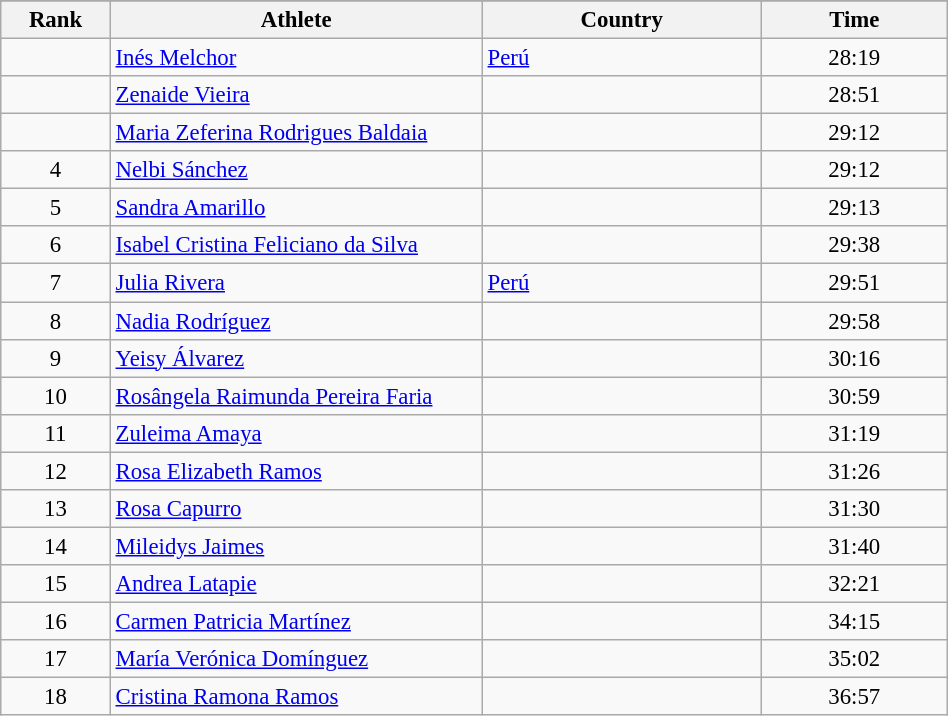<table class="wikitable sortable" style=" text-align:center; font-size:95%;" width="50%">
<tr>
</tr>
<tr>
<th width=5%>Rank</th>
<th width=20%>Athlete</th>
<th width=15%>Country</th>
<th width=10%>Time</th>
</tr>
<tr>
<td align=center></td>
<td align=left><a href='#'>Inés Melchor</a></td>
<td align=left> <a href='#'>Perú</a></td>
<td>28:19</td>
</tr>
<tr>
<td align=center></td>
<td align=left><a href='#'>Zenaide Vieira</a></td>
<td align=left></td>
<td>28:51</td>
</tr>
<tr>
<td align=center></td>
<td align=left><a href='#'>Maria Zeferina Rodrigues Baldaia</a></td>
<td align=left></td>
<td>29:12</td>
</tr>
<tr>
<td align=center>4</td>
<td align=left><a href='#'>Nelbi Sánchez</a></td>
<td align=left></td>
<td>29:12</td>
</tr>
<tr>
<td align=center>5</td>
<td align=left><a href='#'>Sandra Amarillo</a></td>
<td align=left></td>
<td>29:13</td>
</tr>
<tr>
<td align=center>6</td>
<td align=left><a href='#'>Isabel Cristina Feliciano da Silva</a></td>
<td align=left></td>
<td>29:38</td>
</tr>
<tr>
<td align=center>7</td>
<td align=left><a href='#'>Julia Rivera</a></td>
<td align=left> <a href='#'>Perú</a></td>
<td>29:51</td>
</tr>
<tr>
<td align=center>8</td>
<td align=left><a href='#'>Nadia Rodríguez</a></td>
<td align=left></td>
<td>29:58</td>
</tr>
<tr>
<td align=center>9</td>
<td align=left><a href='#'>Yeisy Álvarez</a></td>
<td align=left></td>
<td>30:16</td>
</tr>
<tr>
<td align=center>10</td>
<td align=left><a href='#'>Rosângela Raimunda Pereira Faria</a></td>
<td align=left></td>
<td>30:59</td>
</tr>
<tr>
<td align=center>11</td>
<td align=left><a href='#'>Zuleima Amaya</a></td>
<td align=left></td>
<td>31:19</td>
</tr>
<tr>
<td align=center>12</td>
<td align=left><a href='#'>Rosa Elizabeth Ramos</a></td>
<td align=left></td>
<td>31:26</td>
</tr>
<tr>
<td align=center>13</td>
<td align=left><a href='#'>Rosa Capurro</a></td>
<td align=left></td>
<td>31:30</td>
</tr>
<tr>
<td align=center>14</td>
<td align=left><a href='#'>Mileidys Jaimes</a></td>
<td align=left></td>
<td>31:40</td>
</tr>
<tr>
<td align=center>15</td>
<td align=left><a href='#'>Andrea Latapie</a></td>
<td align=left></td>
<td>32:21</td>
</tr>
<tr>
<td align=center>16</td>
<td align=left><a href='#'>Carmen Patricia Martínez</a></td>
<td align=left></td>
<td>34:15</td>
</tr>
<tr>
<td align=center>17</td>
<td align=left><a href='#'>María Verónica Domínguez</a></td>
<td align=left></td>
<td>35:02</td>
</tr>
<tr>
<td align=center>18</td>
<td align=left><a href='#'>Cristina Ramona Ramos</a></td>
<td align=left></td>
<td>36:57</td>
</tr>
</table>
